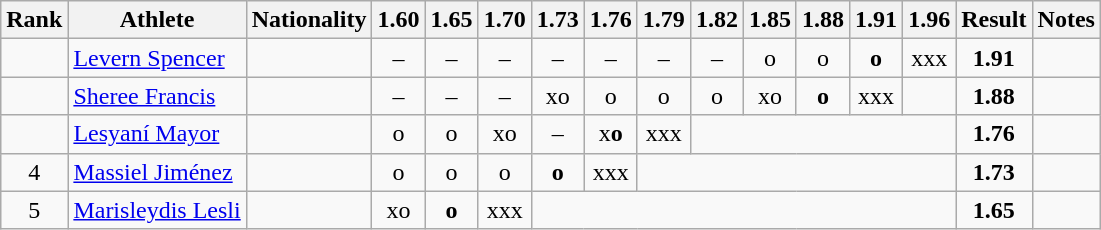<table class="wikitable sortable" style="text-align:center">
<tr>
<th>Rank</th>
<th>Athlete</th>
<th>Nationality</th>
<th>1.60</th>
<th>1.65</th>
<th>1.70</th>
<th>1.73</th>
<th>1.76</th>
<th>1.79</th>
<th>1.82</th>
<th>1.85</th>
<th>1.88</th>
<th>1.91</th>
<th>1.96</th>
<th>Result</th>
<th>Notes</th>
</tr>
<tr>
<td></td>
<td align="left"><a href='#'>Levern Spencer</a></td>
<td align=left></td>
<td>–</td>
<td>–</td>
<td>–</td>
<td>–</td>
<td>–</td>
<td>–</td>
<td>–</td>
<td>o</td>
<td>o</td>
<td><strong>o</strong></td>
<td>xxx</td>
<td><strong>1.91</strong></td>
<td></td>
</tr>
<tr>
<td></td>
<td align="left"><a href='#'>Sheree Francis</a></td>
<td align=left></td>
<td>–</td>
<td>–</td>
<td>–</td>
<td>xo</td>
<td>o</td>
<td>o</td>
<td>o</td>
<td>xo</td>
<td><strong>o</strong></td>
<td>xxx</td>
<td></td>
<td><strong>1.88</strong></td>
<td></td>
</tr>
<tr>
<td></td>
<td align="left"><a href='#'>Lesyaní Mayor</a></td>
<td align=left></td>
<td>o</td>
<td>o</td>
<td>xo</td>
<td>–</td>
<td>x<strong>o</strong></td>
<td>xxx</td>
<td colspan=5></td>
<td><strong>1.76</strong></td>
<td></td>
</tr>
<tr>
<td>4</td>
<td align="left"><a href='#'>Massiel Jiménez</a></td>
<td align=left></td>
<td>o</td>
<td>o</td>
<td>o</td>
<td><strong>o</strong></td>
<td>xxx</td>
<td colspan=6></td>
<td><strong>1.73</strong></td>
<td></td>
</tr>
<tr>
<td>5</td>
<td align="left"><a href='#'>Marisleydis Lesli</a></td>
<td align=left></td>
<td>xo</td>
<td><strong>o</strong></td>
<td>xxx</td>
<td colspan=8></td>
<td><strong>1.65</strong></td>
<td></td>
</tr>
</table>
